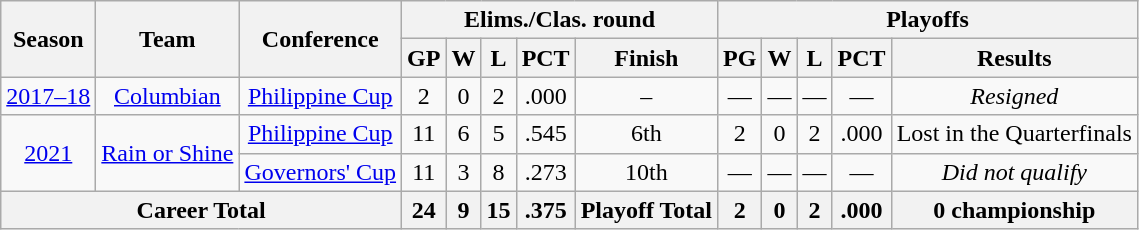<table class="wikitable" style="text-align:center">
<tr>
<th rowspan="2">Season</th>
<th rowspan="2">Team</th>
<th rowspan="2">Conference</th>
<th colspan="5">Elims./Clas. round</th>
<th colspan="5">Playoffs</th>
</tr>
<tr>
<th>GP</th>
<th>W</th>
<th>L</th>
<th>PCT</th>
<th>Finish</th>
<th>PG</th>
<th>W</th>
<th>L</th>
<th>PCT</th>
<th>Results</th>
</tr>
<tr>
<td><a href='#'>2017–18</a></td>
<td><a href='#'>Columbian</a></td>
<td><a href='#'>Philippine Cup</a></td>
<td>2</td>
<td>0</td>
<td>2</td>
<td>.000</td>
<td>–</td>
<td>—</td>
<td>—</td>
<td>—</td>
<td>—</td>
<td><em>Resigned</em></td>
</tr>
<tr>
<td rowspan="2"><a href='#'>2021</a></td>
<td rowspan="2"><a href='#'>Rain or Shine</a></td>
<td><a href='#'>Philippine Cup</a></td>
<td>11</td>
<td>6</td>
<td>5</td>
<td>.545</td>
<td>6th</td>
<td>2</td>
<td>0</td>
<td>2</td>
<td>.000</td>
<td>Lost in the Quarterfinals</td>
</tr>
<tr>
<td><a href='#'>Governors' Cup</a></td>
<td>11</td>
<td>3</td>
<td>8</td>
<td>.273</td>
<td>10th</td>
<td>—</td>
<td>—</td>
<td>—</td>
<td>—</td>
<td><em>Did not qualify</em></td>
</tr>
<tr>
<th colspan="3"><strong>Career Total</strong></th>
<th><strong>24</strong></th>
<th><strong>9</strong></th>
<th><strong>15</strong></th>
<th><strong>.375</strong></th>
<th>Playoff Total</th>
<th>2</th>
<th>0</th>
<th>2</th>
<th>.000</th>
<th><strong>0 championship</strong></th>
</tr>
</table>
